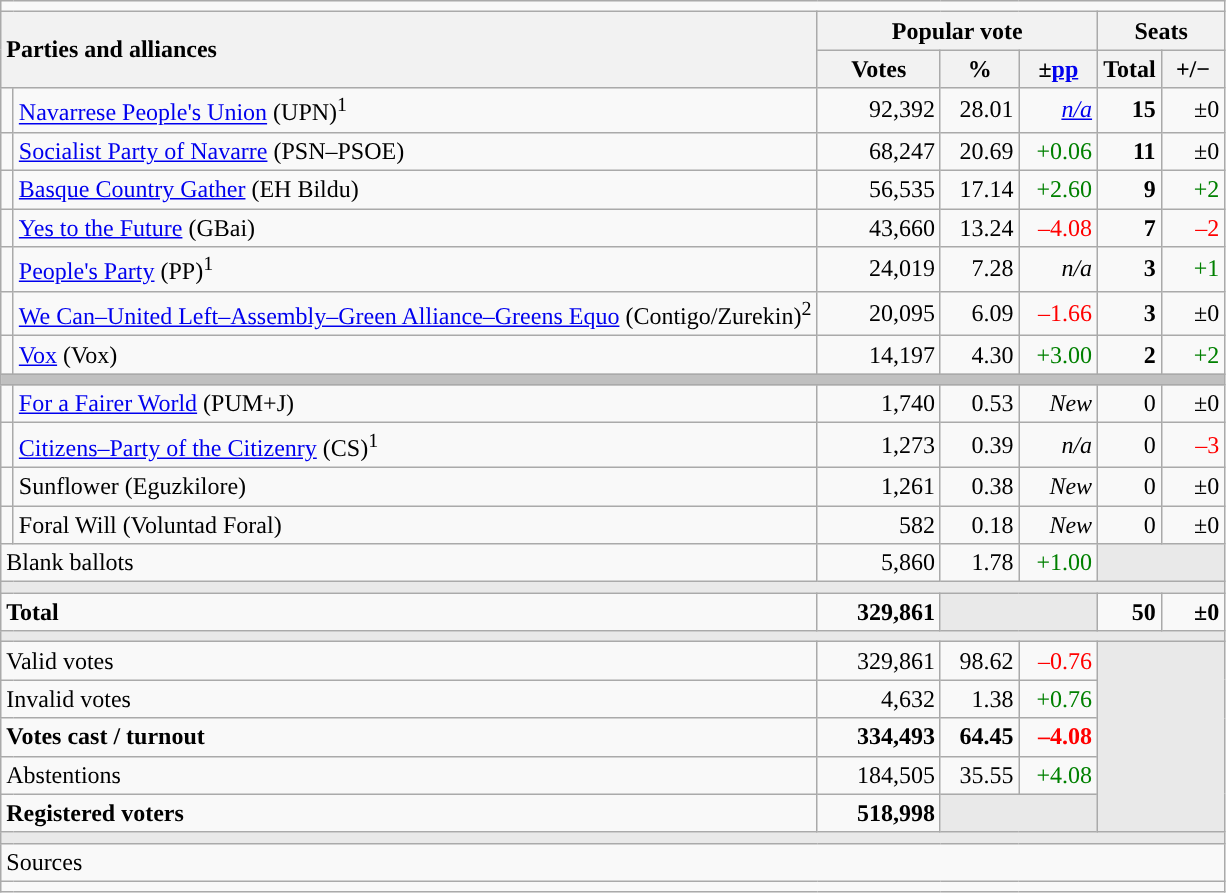<table class="wikitable" style="text-align:right;">
<tr>
<td colspan="7"></td>
</tr>
<tr>
<th style="text-align:left;" rowspan="2" colspan="2" width="525">Parties and alliances</th>
<th colspan="3">Popular vote</th>
<th colspan="2">Seats</th>
</tr>
<tr>
<th width="75">Votes</th>
<th width="45">%</th>
<th width="45">±<a href='#'>pp</a></th>
<th width="35">Total</th>
<th width="35">+/−</th>
</tr>
<tr>
<td width="1" style="color:inherit;background:"></td>
<td align="left"><a href='#'>Navarrese People's Union</a> (UPN)<sup>1</sup></td>
<td>92,392</td>
<td>28.01</td>
<td><em><a href='#'>n/a</a></em></td>
<td><strong>15</strong></td>
<td>±0</td>
</tr>
<tr>
<td style="color:inherit;background:"></td>
<td align="left"><a href='#'>Socialist Party of Navarre</a> (PSN–PSOE)</td>
<td>68,247</td>
<td>20.69</td>
<td style="color:green;">+0.06</td>
<td><strong>11</strong></td>
<td>±0</td>
</tr>
<tr>
<td style="color:inherit;background:"></td>
<td align="left"><a href='#'>Basque Country Gather</a> (EH Bildu)</td>
<td>56,535</td>
<td>17.14</td>
<td style="color:green;">+2.60</td>
<td><strong>9</strong></td>
<td style="color:green;">+2</td>
</tr>
<tr>
<td style="color:inherit;background:"></td>
<td align="left"><a href='#'>Yes to the Future</a> (GBai)</td>
<td>43,660</td>
<td>13.24</td>
<td style="color:red;">–4.08</td>
<td><strong>7</strong></td>
<td style="color:red;">–2</td>
</tr>
<tr>
<td style="color:inherit;background:"></td>
<td align="left"><a href='#'>People's Party</a> (PP)<sup>1</sup></td>
<td>24,019</td>
<td>7.28</td>
<td><em>n/a</em></td>
<td><strong>3</strong></td>
<td style="color:green;">+1</td>
</tr>
<tr>
<td style="color:inherit;background:"></td>
<td align="left"><a href='#'>We Can–United Left–Assembly–Green Alliance–Greens Equo</a> (Contigo/Zurekin)<sup>2</sup></td>
<td>20,095</td>
<td>6.09</td>
<td style="color:red;">–1.66</td>
<td><strong>3</strong></td>
<td>±0</td>
</tr>
<tr>
<td style="color:inherit;background:"></td>
<td align="left"><a href='#'>Vox</a> (Vox)</td>
<td>14,197</td>
<td>4.30</td>
<td style="color:green;">+3.00</td>
<td><strong>2</strong></td>
<td style="color:green;">+2</td>
</tr>
<tr>
<td colspan="7" bgcolor="#C0C0C0"></td>
</tr>
<tr>
<td style="color:inherit;background:"></td>
<td align="left"><a href='#'>For a Fairer World</a> (PUM+J)</td>
<td>1,740</td>
<td>0.53</td>
<td><em>New</em></td>
<td>0</td>
<td>±0</td>
</tr>
<tr>
<td style="color:inherit;background:"></td>
<td align="left"><a href='#'>Citizens–Party of the Citizenry</a> (CS)<sup>1</sup></td>
<td>1,273</td>
<td>0.39</td>
<td><em>n/a</em></td>
<td>0</td>
<td style="color:red;">–3</td>
</tr>
<tr>
<td style="color:inherit;background:"></td>
<td align="left">Sunflower (Eguzkilore)</td>
<td>1,261</td>
<td>0.38</td>
<td><em>New</em></td>
<td>0</td>
<td>±0</td>
</tr>
<tr>
<td style="color:inherit;background:"></td>
<td align="left">Foral Will (Voluntad Foral)</td>
<td>582</td>
<td>0.18</td>
<td><em>New</em></td>
<td>0</td>
<td>±0</td>
</tr>
<tr>
<td align="left" colspan="2">Blank ballots</td>
<td>5,860</td>
<td>1.78</td>
<td style="color:green;">+1.00</td>
<td bgcolor="#E9E9E9" colspan="2"></td>
</tr>
<tr>
<td colspan="7" bgcolor="#E9E9E9"></td>
</tr>
<tr style="font-weight:bold;">
<td align="left" colspan="2">Total</td>
<td>329,861</td>
<td colspan="2" bgcolor="#E9E9E9"></td>
<td>50</td>
<td>±0</td>
</tr>
<tr>
<td colspan="7" bgcolor="#E9E9E9"></td>
</tr>
<tr>
<td align="left" colspan="2">Valid votes</td>
<td>329,861</td>
<td>98.62</td>
<td style="color:red;">–0.76</td>
<td bgcolor="#E9E9E9" colspan="2" rowspan="5"></td>
</tr>
<tr>
<td align="left" colspan="2">Invalid votes</td>
<td>4,632</td>
<td>1.38</td>
<td style="color:green;">+0.76</td>
</tr>
<tr style="font-weight:bold;">
<td align="left" colspan="2">Votes cast / turnout</td>
<td>334,493</td>
<td>64.45</td>
<td style="color:red;">–4.08</td>
</tr>
<tr>
<td align="left" colspan="2">Abstentions</td>
<td>184,505</td>
<td>35.55</td>
<td style="color:green;">+4.08</td>
</tr>
<tr style="font-weight:bold;">
<td align="left" colspan="2">Registered voters</td>
<td>518,998</td>
<td colspan="2" bgcolor="#E9E9E9"></td>
</tr>
<tr>
<td colspan="7" bgcolor="#E9E9E9"></td>
</tr>
<tr>
<td align="left" colspan="7">Sources</td>
</tr>
<tr>
<td colspan="7" style="text-align:left; max-width:790px;"></td>
</tr>
</table>
